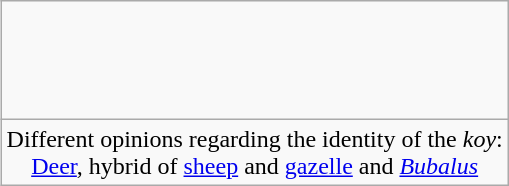<table class="wikitable" style="float:right; text-align:center;">
<tr>
<td><br><br><br>
<br>
</td>
</tr>
<tr>
<td colspan="1">Different opinions regarding the identity of the <em>koy</em>:<br><a href='#'>Deer</a>, hybrid of <a href='#'>sheep</a> and <a href='#'>gazelle</a> and <em><a href='#'>Bubalus</a></em></td>
</tr>
</table>
